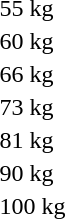<table>
<tr>
<td rowspan=2>55 kg</td>
<td rowspan=2></td>
<td rowspan=2></td>
<td></td>
</tr>
<tr>
<td></td>
</tr>
<tr>
<td rowspan=2>60 kg</td>
<td rowspan=2></td>
<td rowspan=2></td>
<td></td>
</tr>
<tr>
<td></td>
</tr>
<tr>
<td rowspan=2>66 kg</td>
<td rowspan=2></td>
<td rowspan=2 nowrap></td>
<td></td>
</tr>
<tr>
<td></td>
</tr>
<tr>
<td rowspan=2>73 kg</td>
<td rowspan=2></td>
<td rowspan=2></td>
<td></td>
</tr>
<tr>
<td></td>
</tr>
<tr>
<td rowspan=2>81 kg</td>
<td rowspan=2></td>
<td rowspan=2></td>
<td></td>
</tr>
<tr>
<td nowrap></td>
</tr>
<tr>
<td rowspan=2>90 kg</td>
<td rowspan=2 nowrap></td>
<td rowspan=2></td>
<td></td>
</tr>
<tr>
<td></td>
</tr>
<tr>
<td rowspan=2>100 kg</td>
<td rowspan=2></td>
<td rowspan=2></td>
<td></td>
</tr>
<tr>
<td></td>
</tr>
</table>
